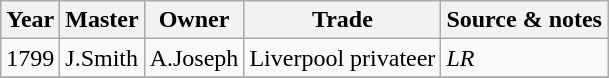<table class=" wikitable">
<tr>
<th>Year</th>
<th>Master</th>
<th>Owner</th>
<th>Trade</th>
<th>Source & notes</th>
</tr>
<tr>
<td>1799</td>
<td>J.Smith</td>
<td>A.Joseph</td>
<td>Liverpool privateer</td>
<td><em>LR</em></td>
</tr>
<tr>
</tr>
</table>
